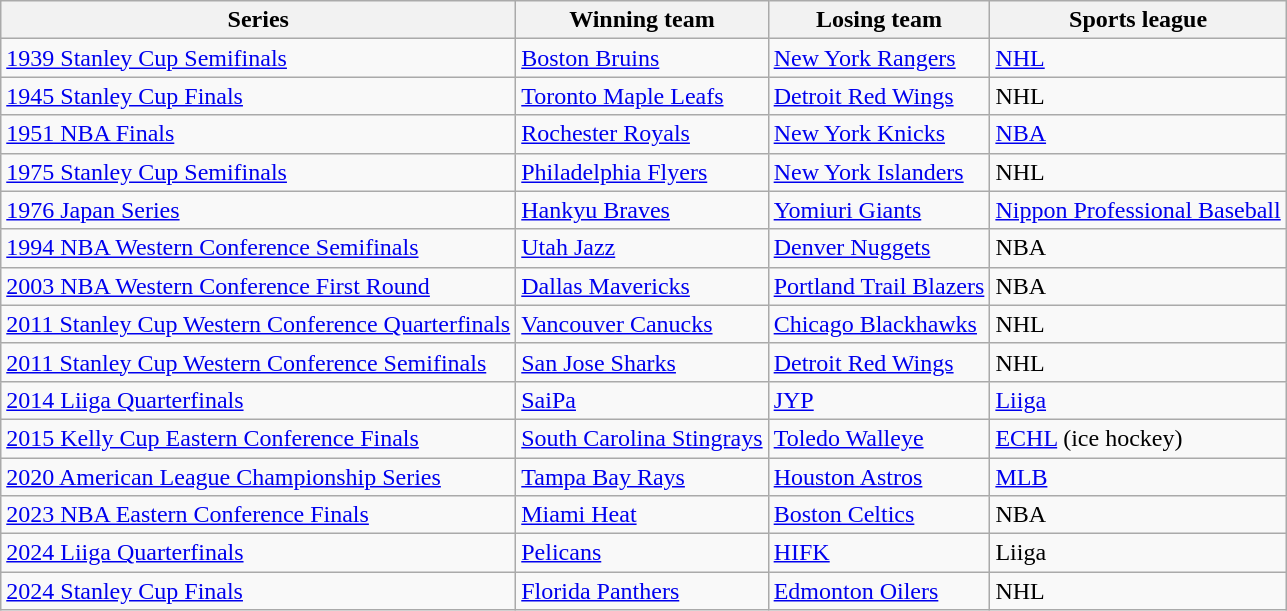<table class="wikitable">
<tr>
<th>Series</th>
<th>Winning team</th>
<th>Losing team</th>
<th>Sports league</th>
</tr>
<tr>
<td><a href='#'>1939 Stanley Cup Semifinals</a></td>
<td><a href='#'>Boston Bruins</a></td>
<td><a href='#'>New York Rangers</a></td>
<td><a href='#'>NHL</a></td>
</tr>
<tr>
<td><a href='#'>1945 Stanley Cup Finals</a></td>
<td><a href='#'>Toronto Maple Leafs</a></td>
<td><a href='#'>Detroit Red Wings</a></td>
<td>NHL</td>
</tr>
<tr>
<td><a href='#'>1951 NBA Finals</a></td>
<td><a href='#'>Rochester Royals</a></td>
<td><a href='#'>New York Knicks</a></td>
<td><a href='#'>NBA</a></td>
</tr>
<tr>
<td><a href='#'>1975 Stanley Cup Semifinals</a></td>
<td><a href='#'>Philadelphia Flyers</a></td>
<td><a href='#'>New York Islanders</a></td>
<td>NHL</td>
</tr>
<tr>
<td><a href='#'>1976 Japan Series</a></td>
<td><a href='#'>Hankyu Braves</a></td>
<td><a href='#'>Yomiuri Giants</a></td>
<td><a href='#'>Nippon Professional Baseball</a></td>
</tr>
<tr>
<td><a href='#'>1994 NBA Western Conference Semifinals</a></td>
<td><a href='#'>Utah Jazz</a></td>
<td><a href='#'>Denver Nuggets</a></td>
<td>NBA</td>
</tr>
<tr>
<td><a href='#'>2003 NBA Western Conference First Round</a></td>
<td><a href='#'>Dallas Mavericks</a></td>
<td><a href='#'>Portland Trail Blazers</a></td>
<td>NBA</td>
</tr>
<tr>
<td><a href='#'>2011 Stanley Cup Western Conference Quarterfinals</a></td>
<td><a href='#'>Vancouver Canucks</a></td>
<td><a href='#'>Chicago Blackhawks</a></td>
<td>NHL</td>
</tr>
<tr>
<td><a href='#'>2011 Stanley Cup Western Conference Semifinals</a></td>
<td><a href='#'>San Jose Sharks</a></td>
<td><a href='#'>Detroit Red Wings</a></td>
<td>NHL</td>
</tr>
<tr>
<td><a href='#'>2014 Liiga Quarterfinals</a></td>
<td><a href='#'>SaiPa</a></td>
<td><a href='#'>JYP</a></td>
<td><a href='#'>Liiga</a></td>
</tr>
<tr>
<td><a href='#'>2015 Kelly Cup Eastern Conference Finals</a></td>
<td><a href='#'>South Carolina Stingrays</a></td>
<td><a href='#'>Toledo Walleye</a></td>
<td><a href='#'>ECHL</a> (ice hockey)</td>
</tr>
<tr>
<td><a href='#'>2020 American League Championship Series</a></td>
<td><a href='#'>Tampa Bay Rays</a></td>
<td><a href='#'>Houston Astros</a></td>
<td><a href='#'>MLB</a></td>
</tr>
<tr>
<td><a href='#'>2023 NBA Eastern Conference Finals</a></td>
<td><a href='#'>Miami Heat</a></td>
<td><a href='#'>Boston Celtics</a></td>
<td>NBA</td>
</tr>
<tr>
<td><a href='#'>2024 Liiga Quarterfinals</a></td>
<td><a href='#'>Pelicans</a></td>
<td><a href='#'>HIFK</a></td>
<td>Liiga</td>
</tr>
<tr>
<td><a href='#'>2024 Stanley Cup Finals</a></td>
<td><a href='#'>Florida Panthers</a></td>
<td><a href='#'>Edmonton Oilers</a></td>
<td>NHL</td>
</tr>
</table>
